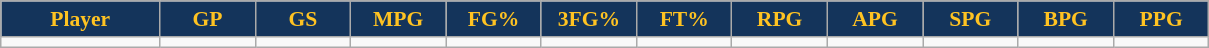<table class="wikitable sortable" style="font-size: 90%">
<tr>
<th style="background:#14345B;color:#ffc322;" width="10%">Player</th>
<th style="background:#14345B;color:#ffc322;" width="6%">GP</th>
<th style="background:#14345B;color:#ffc322;" width="6%">GS</th>
<th style="background:#14345B;color:#ffc322;" width="6%">MPG</th>
<th style="background:#14345B;color:#ffc322;" width="6%">FG%</th>
<th style="background:#14345B;color:#ffc322;" width="6%">3FG%</th>
<th style="background:#14345B;color:#ffc322;" width="6%">FT%</th>
<th style="background:#14345B;color:#ffc322;" width="6%">RPG</th>
<th style="background:#14345B;color:#ffc322;" width="6%">APG</th>
<th style="background:#14345B;color:#ffc322;" width="6%">SPG</th>
<th style="background:#14345B;color:#ffc322;" width="6%">BPG</th>
<th style="background:#14345B;color:#ffc322;" width="6%">PPG</th>
</tr>
<tr>
<td></td>
<td></td>
<td></td>
<td></td>
<td></td>
<td></td>
<td></td>
<td></td>
<td></td>
<td></td>
<td></td>
<td></td>
</tr>
</table>
